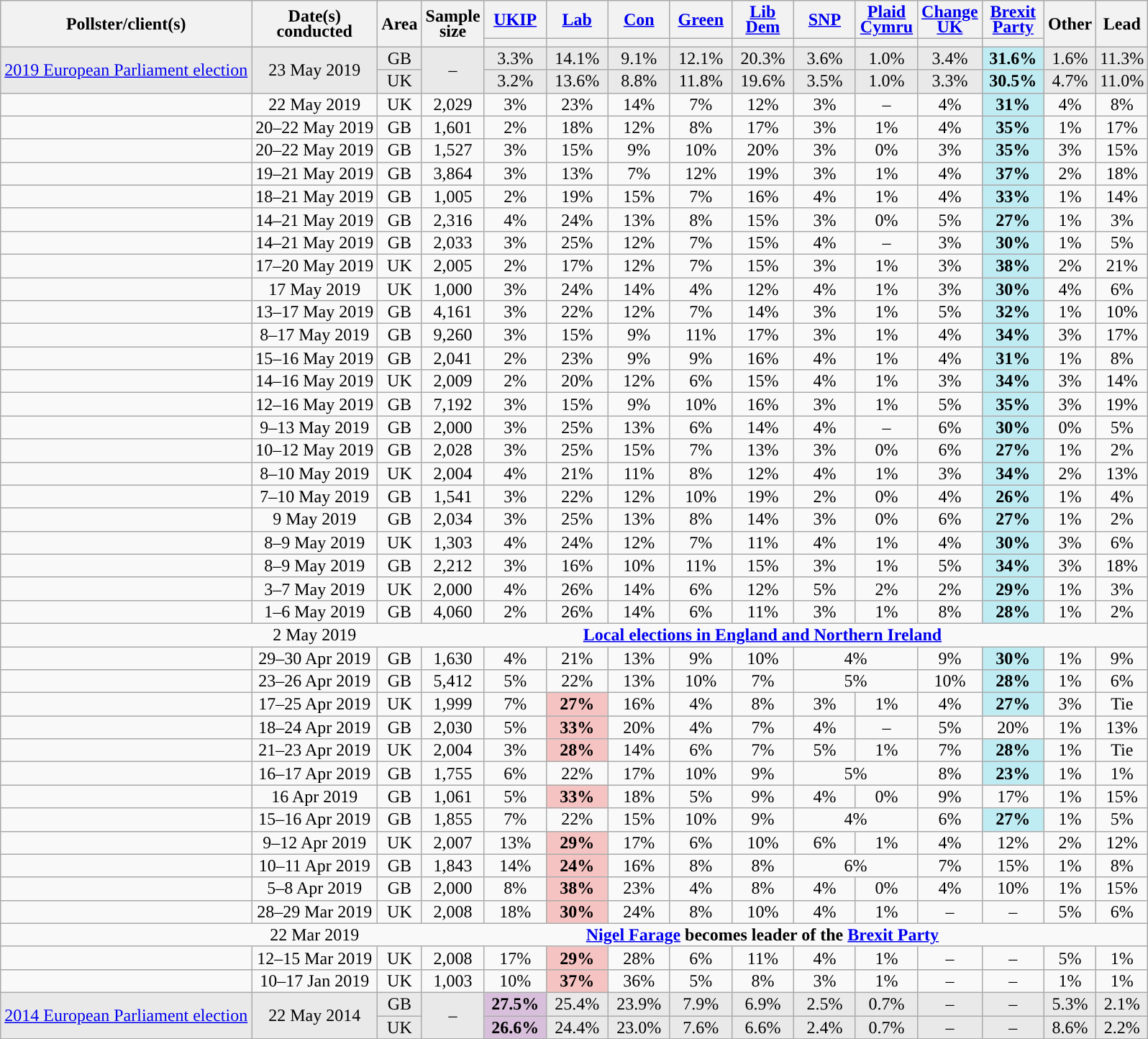<table class="wikitable sortable mw-datatable" style="text-align:center;line-height:14px;">
<tr>
<th rowspan="2">Pollster/client(s)</th>
<th rowspan="2">Date(s)<br>conducted</th>
<th rowspan="2">Area</th>
<th data-sort-type="number" rowspan="2">Sample<br>size</th>
<th class="unsortable" style="width:50px;"><a href='#'>UKIP</a></th>
<th class="unsortable" style="width:50px;"><a href='#'>Lab</a></th>
<th class="unsortable" style="width:50px;"><a href='#'>Con</a></th>
<th class="unsortable" style="width:50px;"><a href='#'>Green</a></th>
<th class="unsortable" style="width:50px;"><a href='#'>Lib Dem</a></th>
<th class="unsortable" style="width:50px;"><a href='#'>SNP</a></th>
<th class="unsortable" style="width:50px;"><a href='#'>Plaid Cymru</a></th>
<th class="unsortable" style="width:50px;"><a href='#'>Change UK</a></th>
<th class="unsortable" style="width:50px;"><a href='#'>Brexit Party</a></th>
<th class="unsortable" rowspan="2">Other</th>
<th data-sort-type="number" rowspan="2">Lead</th>
</tr>
<tr>
<th data-sort-type="number" style="background:"></th>
<th data-sort-type="number" style="background:"></th>
<th data-sort-type="number" style="background:"></th>
<th data-sort-type="number" style="background:"></th>
<th data-sort-type="number" style="background:"></th>
<th data-sort-type="number" style="background:"></th>
<th data-sort-type="number" style="background:"></th>
<th data-sort-type="number" style="background:"></th>
<th data-sort-type="number" style="background:"></th>
</tr>
<tr style="background:#E9E9E9;">
<td rowspan="2"><a href='#'>2019 European Parliament election</a></td>
<td rowspan="2" data-sort-value="2019-05-23">23 May 2019</td>
<td>GB</td>
<td rowspan="2">–</td>
<td>3.3%</td>
<td>14.1%</td>
<td>9.1%</td>
<td>12.1%</td>
<td>20.3%</td>
<td>3.6%</td>
<td>1.0%</td>
<td>3.4%</td>
<td style="background:#BFEBF2;"><strong>31.6%</strong></td>
<td>1.6%</td>
<td style="background:">11.3%</td>
</tr>
<tr style="background:#E9E9E9;">
<td>UK</td>
<td>3.2%</td>
<td>13.6%</td>
<td>8.8%</td>
<td>11.8%</td>
<td>19.6%</td>
<td>3.5%</td>
<td>1.0%</td>
<td>3.3%</td>
<td style="background:#BFEBF2;"><strong>30.5%</strong></td>
<td>4.7%</td>
<td style="background:">11.0%</td>
</tr>
<tr>
<td></td>
<td data-sort-value="2019-05-22">22 May 2019</td>
<td>UK</td>
<td>2,029</td>
<td>3%</td>
<td>23%</td>
<td>14%</td>
<td>7%</td>
<td>12%</td>
<td>3%</td>
<td>–</td>
<td>4%</td>
<td style="background:#BFEBF2;"><strong>31%</strong></td>
<td>4%</td>
<td style="background:">8%</td>
</tr>
<tr>
<td></td>
<td data-sort-value="2019-05-22">20–22 May 2019</td>
<td>GB</td>
<td>1,601</td>
<td>2%</td>
<td>18%</td>
<td>12%</td>
<td>8%</td>
<td>17%</td>
<td>3%</td>
<td>1%</td>
<td>4%</td>
<td style="background:#BFEBF2;"><strong>35%</strong></td>
<td>1%</td>
<td style="background:">17%</td>
</tr>
<tr>
<td></td>
<td data-sort-value="2019-05-22">20–22 May 2019</td>
<td>GB</td>
<td>1,527</td>
<td>3%</td>
<td>15%</td>
<td>9%</td>
<td>10%</td>
<td>20%</td>
<td>3%</td>
<td>0%</td>
<td>3%</td>
<td style="background:#BFEBF2;"><strong>35%</strong></td>
<td>3%</td>
<td style="background:">15%</td>
</tr>
<tr>
<td></td>
<td data-sort-value="2019-05-21">19–21 May 2019</td>
<td>GB</td>
<td>3,864</td>
<td>3%</td>
<td>13%</td>
<td>7%</td>
<td>12%</td>
<td>19%</td>
<td>3%</td>
<td>1%</td>
<td>4%</td>
<td style="background:#BFEBF2;"><strong>37%</strong></td>
<td>2%</td>
<td style="background:">18%</td>
</tr>
<tr>
<td></td>
<td data-sort-value="2019-05-21">18–21 May 2019</td>
<td>GB</td>
<td>1,005</td>
<td>2%</td>
<td>19%</td>
<td>15%</td>
<td>7%</td>
<td>16%</td>
<td>4%</td>
<td>1%</td>
<td>4%</td>
<td style="background:#BFEBF2;"><strong>33%</strong></td>
<td>1%</td>
<td style="background:">14%</td>
</tr>
<tr>
<td></td>
<td data-sort-value="2019-05-21">14–21 May 2019</td>
<td>GB</td>
<td>2,316</td>
<td>4%</td>
<td>24%</td>
<td>13%</td>
<td>8%</td>
<td>15%</td>
<td>3%</td>
<td>0%</td>
<td>5%</td>
<td style="background:#BFEBF2;"><strong>27%</strong></td>
<td>1%</td>
<td style="background:">3%</td>
</tr>
<tr>
<td></td>
<td data-sort-value="2019-05-21">14–21 May 2019</td>
<td>GB</td>
<td>2,033</td>
<td>3%</td>
<td>25%</td>
<td>12%</td>
<td>7%</td>
<td>15%</td>
<td>4%</td>
<td>–</td>
<td>3%</td>
<td style="background:#BFEBF2;"><strong>30%</strong></td>
<td>1%</td>
<td style="background:">5%</td>
</tr>
<tr>
<td></td>
<td data-sort-value="2019-05-20">17–20 May 2019</td>
<td>UK</td>
<td>2,005</td>
<td>2%</td>
<td>17%</td>
<td>12%</td>
<td>7%</td>
<td>15%</td>
<td>3%</td>
<td>1%</td>
<td>3%</td>
<td style="background:#BFEBF2;"><strong>38%</strong></td>
<td>2%</td>
<td style="background:">21%</td>
</tr>
<tr>
<td></td>
<td data-sort-value="2019-05-17">17 May 2019</td>
<td>UK</td>
<td>1,000</td>
<td>3%</td>
<td>24%</td>
<td>14%</td>
<td>4%</td>
<td>12%</td>
<td>4%</td>
<td>1%</td>
<td>3%</td>
<td style="background:#BFEBF2;"><strong>30%</strong></td>
<td>4%</td>
<td style="background:">6%</td>
</tr>
<tr>
<td></td>
<td data-sort-value="2019-05-17">13–17 May 2019</td>
<td>GB</td>
<td>4,161</td>
<td>3%</td>
<td>22%</td>
<td>12%</td>
<td>7%</td>
<td>14%</td>
<td>3%</td>
<td>1%</td>
<td>5%</td>
<td style="background:#BFEBF2;"><strong>32%</strong></td>
<td>1%</td>
<td style="background:">10%</td>
</tr>
<tr>
<td></td>
<td data-sort-value="2019-05-17">8–17 May 2019</td>
<td>GB</td>
<td>9,260</td>
<td>3%</td>
<td>15%</td>
<td>9%</td>
<td>11%</td>
<td>17%</td>
<td>3%</td>
<td>1%</td>
<td>4%</td>
<td style="background:#BFEBF2;"><strong>34%</strong></td>
<td>3%</td>
<td style="background:">17%</td>
</tr>
<tr>
<td></td>
<td data-sort-value="2019-05-16">15–16 May 2019</td>
<td>GB</td>
<td>2,041</td>
<td>2%</td>
<td>23%</td>
<td>9%</td>
<td>9%</td>
<td>16%</td>
<td>4%</td>
<td>1%</td>
<td>4%</td>
<td style="background:#BFEBF2;"><strong>31%</strong></td>
<td>1%</td>
<td style="background:">8%</td>
</tr>
<tr>
<td></td>
<td data-sort-value="2019-05-16">14–16 May 2019</td>
<td>UK</td>
<td>2,009</td>
<td>2%</td>
<td>20%</td>
<td>12%</td>
<td>6%</td>
<td>15%</td>
<td>4%</td>
<td>1%</td>
<td>3%</td>
<td style="background:#BFEBF2;"><strong>34%</strong></td>
<td>3%</td>
<td style="background:">14%</td>
</tr>
<tr>
<td></td>
<td data-sort-value="2019-05-16">12–16 May 2019</td>
<td>GB</td>
<td>7,192</td>
<td>3%</td>
<td>15%</td>
<td>9%</td>
<td>10%</td>
<td>16%</td>
<td>3%</td>
<td>1%</td>
<td>5%</td>
<td style="background:#BFEBF2;"><strong>35%</strong></td>
<td>3%</td>
<td style="background:">19%</td>
</tr>
<tr>
<td></td>
<td data-sort-value="2019-05-13">9–13 May 2019</td>
<td>GB</td>
<td>2,000</td>
<td>3%</td>
<td>25%</td>
<td>13%</td>
<td>6%</td>
<td>14%</td>
<td>4%</td>
<td>–</td>
<td>6%</td>
<td style="background:#BFEBF2;"><strong>30%</strong></td>
<td>0%</td>
<td style="background:">5%</td>
</tr>
<tr>
<td></td>
<td data-sort-value="2019-05-12">10–12 May 2019</td>
<td>GB</td>
<td>2,028</td>
<td>3%</td>
<td>25%</td>
<td>15%</td>
<td>7%</td>
<td>13%</td>
<td>3%</td>
<td>0%</td>
<td>6%</td>
<td style="background:#BFEBF2;"><strong>27%</strong></td>
<td>1%</td>
<td style="background:">2%</td>
</tr>
<tr>
<td></td>
<td data-sort-value="2019-05-10">8–10 May 2019</td>
<td>UK</td>
<td>2,004</td>
<td>4%</td>
<td>21%</td>
<td>11%</td>
<td>8%</td>
<td>12%</td>
<td>4%</td>
<td>1%</td>
<td>3%</td>
<td style="background:#BFEBF2;"><strong>34%</strong></td>
<td>2%</td>
<td style="background:">13%</td>
</tr>
<tr>
<td></td>
<td data-sort-value="2019-05-10">7–10 May 2019</td>
<td>GB</td>
<td>1,541</td>
<td>3%</td>
<td>22%</td>
<td>12%</td>
<td>10%</td>
<td>19%</td>
<td>2%</td>
<td>0%</td>
<td>4%</td>
<td style="background:#BFEBF2;"><strong>26%</strong></td>
<td>1%</td>
<td style="background:">4%</td>
</tr>
<tr>
<td></td>
<td data-sort-value="2019-05-09">9 May 2019</td>
<td>GB</td>
<td>2,034</td>
<td>3%</td>
<td>25%</td>
<td>13%</td>
<td>8%</td>
<td>14%</td>
<td>3%</td>
<td>0%</td>
<td>6%</td>
<td style="background:#BFEBF2;"><strong>27%</strong></td>
<td>1%</td>
<td style="background:">2%</td>
</tr>
<tr>
<td></td>
<td data-sort-value="2019-05-09">8–9 May 2019</td>
<td>UK</td>
<td>1,303</td>
<td>4%</td>
<td>24%</td>
<td>12%</td>
<td>7%</td>
<td>11%</td>
<td>4%</td>
<td>1%</td>
<td>4%</td>
<td style="background:#BFEBF2;"><strong>30%</strong></td>
<td>3%</td>
<td style="background:">6%</td>
</tr>
<tr>
<td></td>
<td data-sort-value="2019-05-09">8–9 May 2019</td>
<td>GB</td>
<td>2,212</td>
<td>3%</td>
<td>16%</td>
<td>10%</td>
<td>11%</td>
<td>15%</td>
<td>3%</td>
<td>1%</td>
<td>5%</td>
<td style="background:#BFEBF2;"><strong>34%</strong></td>
<td>3%</td>
<td style="background:">18%</td>
</tr>
<tr>
<td></td>
<td data-sort-value="2019-05-07">3–7 May 2019</td>
<td>UK</td>
<td>2,000</td>
<td>4%</td>
<td>26%</td>
<td>14%</td>
<td>6%</td>
<td>12%</td>
<td>5%</td>
<td>2%</td>
<td>2%</td>
<td style="background:#BFEBF2;"><strong>29%</strong></td>
<td>1%</td>
<td style="background:">3%</td>
</tr>
<tr>
<td></td>
<td data-sort-value="2019-05-06">1–6 May 2019</td>
<td>GB</td>
<td>4,060</td>
<td>2%</td>
<td>26%</td>
<td>14%</td>
<td>6%</td>
<td>11%</td>
<td>3%</td>
<td>1%</td>
<td>8%</td>
<td style="background:#BFEBF2;"><strong>28%</strong></td>
<td>1%</td>
<td style="background:">2%</td>
</tr>
<tr>
<td style="border-right-style:hidden;"></td>
<td style="border-right-style:hidden;" data-sort-value="2019-05-02">2 May 2019</td>
<td style="font-weight:bold;" colspan="13"><a href='#'>Local elections in England and Northern Ireland</a></td>
</tr>
<tr>
<td></td>
<td data-sort-value="2019-04-30">29–30 Apr 2019</td>
<td>GB</td>
<td>1,630</td>
<td>4%</td>
<td>21%</td>
<td>13%</td>
<td>9%</td>
<td>10%</td>
<td colspan="2">4%</td>
<td>9%</td>
<td style="background:#BFEBF2;"><strong>30%</strong></td>
<td>1%</td>
<td style="background:">9%</td>
</tr>
<tr>
<td></td>
<td data-sort-value="2019-04-26">23–26 Apr 2019</td>
<td>GB</td>
<td>5,412</td>
<td>5%</td>
<td>22%</td>
<td>13%</td>
<td>10%</td>
<td>7%</td>
<td colspan="2">5%</td>
<td>10%</td>
<td style="background:#BFEBF2;"><strong>28%</strong></td>
<td>1%</td>
<td style="background:">6%</td>
</tr>
<tr>
<td></td>
<td data-sort-value="2019-04-25">17–25 Apr 2019</td>
<td>UK</td>
<td>1,999</td>
<td>7%</td>
<td style="background:#F5C3C2;"><strong>27%</strong></td>
<td>16%</td>
<td>4%</td>
<td>8%</td>
<td>3%</td>
<td>1%</td>
<td>4%</td>
<td style="background:#BFEBF2;"><strong>27%</strong></td>
<td>3%</td>
<td data-sort-value="0">Tie</td>
</tr>
<tr>
<td></td>
<td data-sort-value="2019-04-24">18–24 Apr 2019</td>
<td>GB</td>
<td>2,030</td>
<td>5%</td>
<td style="background:#F5C3C2;"><strong>33%</strong></td>
<td>20%</td>
<td>4%</td>
<td>7%</td>
<td>4%</td>
<td>–</td>
<td>5%</td>
<td>20%</td>
<td>1%</td>
<td style="background:">13%</td>
</tr>
<tr>
<td></td>
<td data-sort-value="2019-04-23">21–23 Apr 2019</td>
<td>UK</td>
<td>2,004</td>
<td>3%</td>
<td style="background:#F5C3C2;"><strong>28%</strong></td>
<td>14%</td>
<td>6%</td>
<td>7%</td>
<td>5%</td>
<td>1%</td>
<td>7%</td>
<td style="background:#BFEBF2;"><strong>28%</strong></td>
<td>1%</td>
<td data-sort-value="0">Tie</td>
</tr>
<tr>
<td></td>
<td data-sort-value="2019-04-17">16–17 Apr 2019</td>
<td>GB</td>
<td>1,755</td>
<td>6%</td>
<td>22%</td>
<td>17%</td>
<td>10%</td>
<td>9%</td>
<td colspan="2">5%</td>
<td>8%</td>
<td style="background:#BFEBF2;"><strong>23%</strong></td>
<td>1%</td>
<td style="background:">1%</td>
</tr>
<tr>
<td></td>
<td data-sort-value="2019-04-16">16 Apr 2019</td>
<td>GB</td>
<td>1,061</td>
<td>5%</td>
<td style="background:#F5C3C2;"><strong>33%</strong></td>
<td>18%</td>
<td>5%</td>
<td>9%</td>
<td>4%</td>
<td>0%</td>
<td>9%</td>
<td>17%</td>
<td>1%</td>
<td style="background:">15%</td>
</tr>
<tr>
<td></td>
<td data-sort-value="2019-04-16">15–16 Apr 2019</td>
<td>GB</td>
<td>1,855</td>
<td>7%</td>
<td>22%</td>
<td>15%</td>
<td>10%</td>
<td>9%</td>
<td colspan="2">4%</td>
<td>6%</td>
<td style="background:#BFEBF2;"><strong>27%</strong></td>
<td>1%</td>
<td style="background:">5%</td>
</tr>
<tr>
<td></td>
<td data-sort-value="2019-04-12">9–12 Apr 2019</td>
<td>UK</td>
<td>2,007</td>
<td>13%</td>
<td style="background:#F5C3C2;"><strong>29%</strong></td>
<td>17%</td>
<td>6%</td>
<td>10%</td>
<td>6%</td>
<td>1%</td>
<td>4%</td>
<td>12%</td>
<td>2%</td>
<td style="background:">12%</td>
</tr>
<tr>
<td></td>
<td data-sort-value="2019-04-11">10–11 Apr 2019</td>
<td>GB</td>
<td>1,843</td>
<td>14%</td>
<td style="background:#F5C3C2;"><strong>24%</strong></td>
<td>16%</td>
<td>8%</td>
<td>8%</td>
<td colspan="2">6%</td>
<td>7%</td>
<td>15%</td>
<td>1%</td>
<td style="background:">8%</td>
</tr>
<tr>
<td></td>
<td data-sort-value="2019-04-08">5–8 Apr 2019</td>
<td>GB</td>
<td>2,000</td>
<td>8%</td>
<td style="background:#F5C3C2;"><strong>38%</strong></td>
<td>23%</td>
<td>4%</td>
<td>8%</td>
<td>4%</td>
<td>0%</td>
<td>4%</td>
<td>10%</td>
<td>1%</td>
<td style="background:">15%</td>
</tr>
<tr>
<td></td>
<td data-sort-value="2019-03-29">28–29 Mar 2019</td>
<td>UK</td>
<td>2,008</td>
<td>18%</td>
<td style="background:#F5C3C2;"><strong>30%</strong></td>
<td>24%</td>
<td>8%</td>
<td>10%</td>
<td>4%</td>
<td>1%</td>
<td>–</td>
<td>–</td>
<td>5%</td>
<td style="background:">6%</td>
</tr>
<tr>
<td style="border-right-style:hidden;"></td>
<td style="border-right-style:hidden;" data-sort-value="2019-03-22">22 Mar 2019</td>
<td style="font-weight:bold;" colspan="13"><a href='#'>Nigel Farage</a> becomes leader of the <a href='#'>Brexit Party</a></td>
</tr>
<tr>
<td></td>
<td data-sort-value="2019-03-15">12–15 Mar 2019</td>
<td>UK</td>
<td>2,008</td>
<td>17%</td>
<td style="background:#F5C3C2;"><strong>29%</strong></td>
<td>28%</td>
<td>6%</td>
<td>11%</td>
<td>4%</td>
<td>1%</td>
<td>–</td>
<td>–</td>
<td>5%</td>
<td style="background:">1%</td>
</tr>
<tr>
<td></td>
<td data-sort-value="2019-01-17">10–17 Jan 2019</td>
<td>UK</td>
<td>1,003</td>
<td>10%</td>
<td style="background:#F5C3C2;"><strong>37%</strong></td>
<td>36%</td>
<td>5%</td>
<td>8%</td>
<td>3%</td>
<td>1%</td>
<td>–</td>
<td>–</td>
<td>1%</td>
<td style="background:">1%</td>
</tr>
<tr style="background:#E9E9E9;">
<td rowspan="2"><a href='#'>2014 European Parliament election</a></td>
<td rowspan="2" data-sort-value="2014-05-22">22 May 2014</td>
<td>GB</td>
<td rowspan="2">–</td>
<td style="background:#D8BFDB;"><strong>27.5%</strong></td>
<td>25.4%</td>
<td>23.9%</td>
<td>7.9%</td>
<td>6.9%</td>
<td>2.5%</td>
<td>0.7%</td>
<td>–</td>
<td>–</td>
<td>5.3%</td>
<td style="background:">2.1%</td>
</tr>
<tr style="background:#E9E9E9;">
<td>UK</td>
<td style="background:#D8BFDB;"><strong>26.6%</strong></td>
<td>24.4%</td>
<td>23.0%</td>
<td>7.6%</td>
<td>6.6%</td>
<td>2.4%</td>
<td>0.7%</td>
<td>–</td>
<td>–</td>
<td>8.6%</td>
<td style="background:">2.2%</td>
</tr>
</table>
